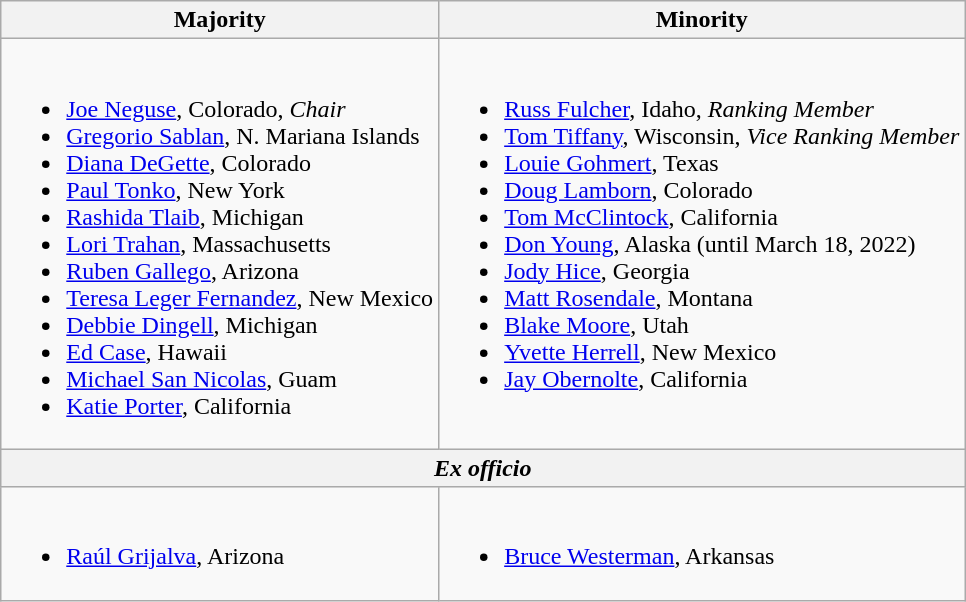<table class=wikitable>
<tr>
<th>Majority</th>
<th>Minority</th>
</tr>
<tr valign=top>
<td><br><ul><li><a href='#'>Joe Neguse</a>, Colorado, <em>Chair</em></li><li><a href='#'>Gregorio Sablan</a>, N. Mariana Islands</li><li><a href='#'>Diana DeGette</a>, Colorado</li><li><a href='#'>Paul Tonko</a>, New York</li><li><a href='#'>Rashida Tlaib</a>, Michigan</li><li><a href='#'>Lori Trahan</a>, Massachusetts</li><li><a href='#'>Ruben Gallego</a>, Arizona</li><li><a href='#'>Teresa Leger Fernandez</a>, New Mexico</li><li><a href='#'>Debbie Dingell</a>, Michigan</li><li><a href='#'>Ed Case</a>, Hawaii</li><li><a href='#'>Michael San Nicolas</a>, Guam</li><li><a href='#'>Katie Porter</a>, California</li></ul></td>
<td><br><ul><li><a href='#'>Russ Fulcher</a>, Idaho, <em>Ranking Member</em></li><li><a href='#'>Tom Tiffany</a>, Wisconsin, <em>Vice Ranking Member</em></li><li><a href='#'>Louie Gohmert</a>, Texas</li><li><a href='#'>Doug Lamborn</a>, Colorado</li><li><a href='#'>Tom McClintock</a>, California</li><li><a href='#'>Don Young</a>, Alaska (until March 18, 2022)</li><li><a href='#'>Jody Hice</a>, Georgia</li><li><a href='#'>Matt Rosendale</a>, Montana</li><li><a href='#'>Blake Moore</a>, Utah</li><li><a href='#'>Yvette Herrell</a>, New Mexico</li><li><a href='#'>Jay Obernolte</a>, California</li></ul></td>
</tr>
<tr>
<th colspan=2><em>Ex officio</em></th>
</tr>
<tr>
<td><br><ul><li><a href='#'>Raúl Grijalva</a>, Arizona</li></ul></td>
<td><br><ul><li><a href='#'>Bruce Westerman</a>, Arkansas</li></ul></td>
</tr>
</table>
